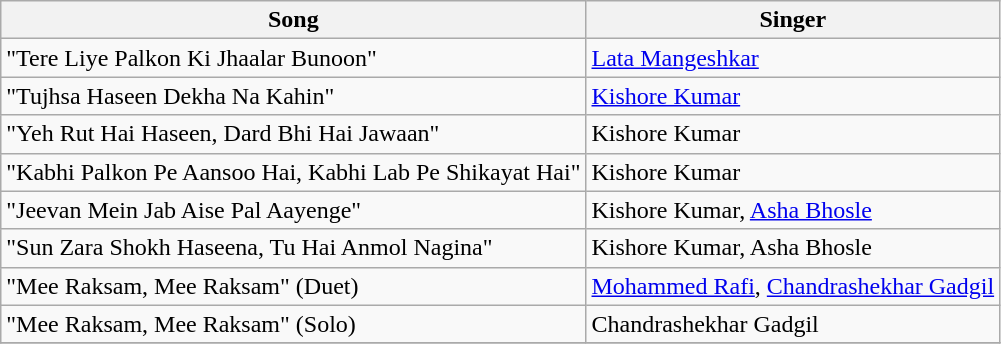<table class="wikitable">
<tr>
<th>Song</th>
<th>Singer</th>
</tr>
<tr>
<td>"Tere Liye Palkon Ki Jhaalar Bunoon"</td>
<td><a href='#'>Lata Mangeshkar</a></td>
</tr>
<tr>
<td>"Tujhsa Haseen Dekha Na Kahin"</td>
<td><a href='#'>Kishore Kumar</a></td>
</tr>
<tr>
<td>"Yeh Rut Hai Haseen, Dard Bhi Hai Jawaan"</td>
<td>Kishore Kumar</td>
</tr>
<tr>
<td>"Kabhi Palkon Pe Aansoo Hai, Kabhi Lab Pe Shikayat Hai"</td>
<td>Kishore Kumar</td>
</tr>
<tr>
<td>"Jeevan Mein Jab Aise Pal Aayenge"</td>
<td>Kishore Kumar, <a href='#'>Asha Bhosle</a></td>
</tr>
<tr>
<td>"Sun Zara Shokh Haseena, Tu Hai Anmol Nagina"</td>
<td>Kishore Kumar, Asha Bhosle</td>
</tr>
<tr>
<td>"Mee Raksam, Mee Raksam" (Duet)</td>
<td><a href='#'>Mohammed Rafi</a>, <a href='#'>Chandrashekhar Gadgil</a></td>
</tr>
<tr>
<td>"Mee Raksam, Mee Raksam" (Solo)</td>
<td>Chandrashekhar Gadgil</td>
</tr>
<tr>
</tr>
</table>
